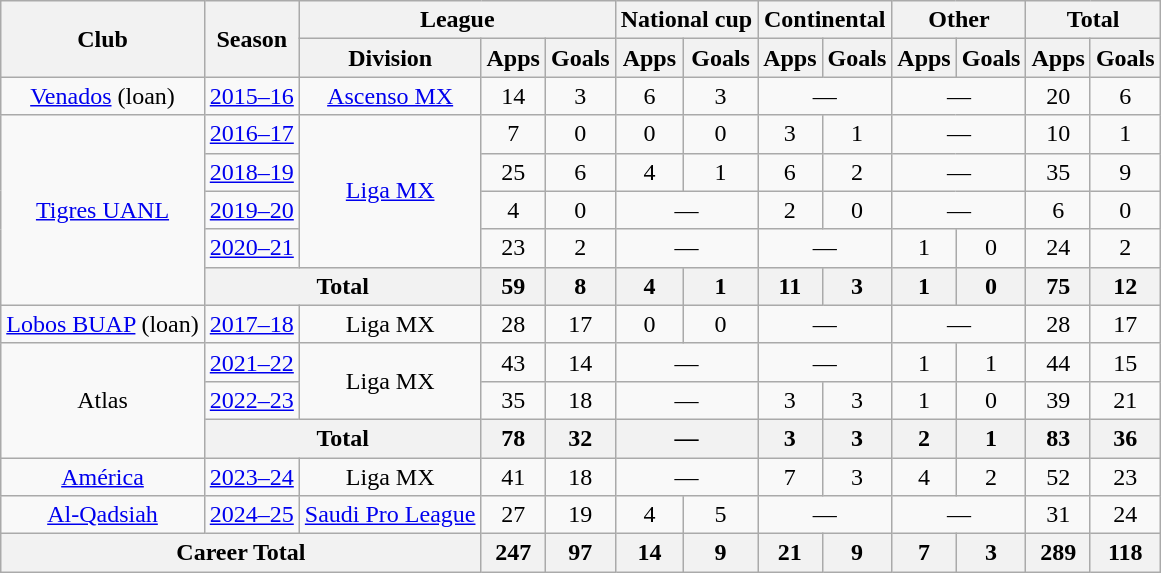<table class="wikitable" style="text-align: center;">
<tr>
<th rowspan="2">Club</th>
<th rowspan="2">Season</th>
<th colspan="3">League</th>
<th colspan="2">National cup</th>
<th colspan="2">Continental</th>
<th colspan="2">Other</th>
<th colspan="2">Total</th>
</tr>
<tr>
<th>Division</th>
<th>Apps</th>
<th>Goals</th>
<th>Apps</th>
<th>Goals</th>
<th>Apps</th>
<th>Goals</th>
<th>Apps</th>
<th>Goals</th>
<th>Apps</th>
<th>Goals</th>
</tr>
<tr>
<td><a href='#'>Venados</a> (loan)</td>
<td><a href='#'>2015–16</a></td>
<td><a href='#'>Ascenso MX</a></td>
<td>14</td>
<td>3</td>
<td>6</td>
<td>3</td>
<td colspan="2">—</td>
<td colspan="2">—</td>
<td>20</td>
<td>6</td>
</tr>
<tr>
<td rowspan="5"><a href='#'>Tigres UANL</a></td>
<td><a href='#'>2016–17</a></td>
<td rowspan="4"><a href='#'>Liga MX</a></td>
<td>7</td>
<td>0</td>
<td>0</td>
<td>0</td>
<td>3</td>
<td>1</td>
<td colspan="2">—</td>
<td>10</td>
<td>1</td>
</tr>
<tr>
<td><a href='#'>2018–19</a></td>
<td>25</td>
<td>6</td>
<td>4</td>
<td>1</td>
<td>6</td>
<td>2</td>
<td colspan="2">—</td>
<td>35</td>
<td>9</td>
</tr>
<tr>
<td><a href='#'>2019–20</a></td>
<td>4</td>
<td>0</td>
<td colspan="2">—</td>
<td>2</td>
<td>0</td>
<td colspan="2">—</td>
<td>6</td>
<td>0</td>
</tr>
<tr>
<td><a href='#'>2020–21</a></td>
<td>23</td>
<td>2</td>
<td colspan="2">—</td>
<td colspan="2">—</td>
<td>1</td>
<td>0</td>
<td>24</td>
<td>2</td>
</tr>
<tr>
<th colspan="2">Total</th>
<th>59</th>
<th>8</th>
<th>4</th>
<th>1</th>
<th>11</th>
<th>3</th>
<th>1</th>
<th>0</th>
<th>75</th>
<th>12</th>
</tr>
<tr>
<td><a href='#'>Lobos BUAP</a> (loan)</td>
<td><a href='#'>2017–18</a></td>
<td>Liga MX</td>
<td>28</td>
<td>17</td>
<td>0</td>
<td>0</td>
<td colspan="2">—</td>
<td colspan="2">—</td>
<td>28</td>
<td>17</td>
</tr>
<tr>
<td rowspan="3">Atlas</td>
<td><a href='#'>2021–22</a></td>
<td rowspan="2">Liga MX</td>
<td>43</td>
<td>14</td>
<td colspan="2">—</td>
<td colspan="2">—</td>
<td>1</td>
<td>1</td>
<td>44</td>
<td>15</td>
</tr>
<tr>
<td><a href='#'>2022–23</a></td>
<td>35</td>
<td>18</td>
<td colspan="2">—</td>
<td>3</td>
<td>3</td>
<td>1</td>
<td>0</td>
<td>39</td>
<td>21</td>
</tr>
<tr>
<th colspan="2">Total</th>
<th>78</th>
<th>32</th>
<th colspan="2">—</th>
<th>3</th>
<th>3</th>
<th>2</th>
<th>1</th>
<th>83</th>
<th>36</th>
</tr>
<tr>
<td><a href='#'>América</a></td>
<td><a href='#'>2023–24</a></td>
<td>Liga MX</td>
<td>41</td>
<td>18</td>
<td colspan="2">—</td>
<td>7</td>
<td>3</td>
<td>4</td>
<td>2</td>
<td>52</td>
<td>23</td>
</tr>
<tr>
<td><a href='#'>Al-Qadsiah</a></td>
<td><a href='#'>2024–25</a></td>
<td><a href='#'>Saudi Pro League</a></td>
<td>27</td>
<td>19</td>
<td>4</td>
<td>5</td>
<td colspan="2">—</td>
<td colspan="2">—</td>
<td>31</td>
<td>24</td>
</tr>
<tr>
<th colspan="3">Career Total</th>
<th>247</th>
<th>97</th>
<th>14</th>
<th>9</th>
<th>21</th>
<th>9</th>
<th>7</th>
<th>3</th>
<th>289</th>
<th>118</th>
</tr>
</table>
